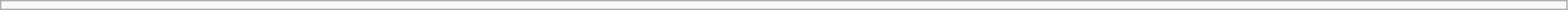<table class="wikitable" style="text-align: center; width: 98%; font-size: 100%; margin-left: 1em;">
<tr>
<td></td>
</tr>
</table>
